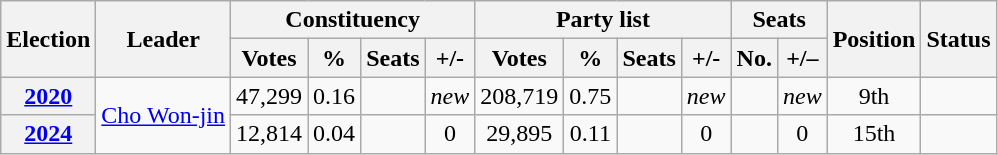<table class="wikitable" style="text-align:center">
<tr>
<th rowspan="2">Election</th>
<th rowspan="2">Leader</th>
<th colspan="4">Constituency</th>
<th colspan="4">Party list</th>
<th colspan="2">Seats</th>
<th rowspan="2">Position</th>
<th rowspan="2">Status</th>
</tr>
<tr>
<th>Votes</th>
<th>%</th>
<th>Seats</th>
<th>+/-</th>
<th>Votes</th>
<th>%</th>
<th>Seats</th>
<th>+/-</th>
<th>No.</th>
<th>+/–</th>
</tr>
<tr>
<th><a href='#'>2020</a></th>
<td rowspan=2><a href='#'>Cho Won-jin</a></td>
<td>47,299</td>
<td>0.16</td>
<td></td>
<td><em>new</em></td>
<td>208,719</td>
<td>0.75</td>
<td></td>
<td><em>new</em></td>
<td></td>
<td><em>new</em></td>
<td> 9th</td>
<td></td>
</tr>
<tr>
<th><a href='#'>2024</a></th>
<td>12,814</td>
<td>0.04</td>
<td></td>
<td> 0</td>
<td>29,895</td>
<td>0.11</td>
<td></td>
<td> 0</td>
<td></td>
<td> 0</td>
<td> 15th</td>
<td></td>
</tr>
</table>
